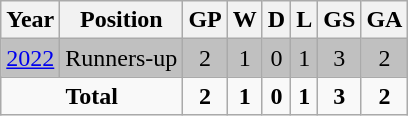<table class="wikitable" style="text-align: center;">
<tr>
<th>Year</th>
<th>Position</th>
<th>GP</th>
<th>W</th>
<th>D</th>
<th>L</th>
<th>GS</th>
<th>GA</th>
</tr>
<tr style="background:Silver;">
<td> <a href='#'>2022</a></td>
<td>Runners-up</td>
<td>2</td>
<td>1</td>
<td>0</td>
<td>1</td>
<td>3</td>
<td>2</td>
</tr>
<tr>
<td colspan=2><strong>Total</strong></td>
<td><strong>2</strong></td>
<td><strong>1</strong></td>
<td><strong>0</strong></td>
<td><strong>1</strong></td>
<td><strong>3</strong></td>
<td><strong>2</strong></td>
</tr>
</table>
